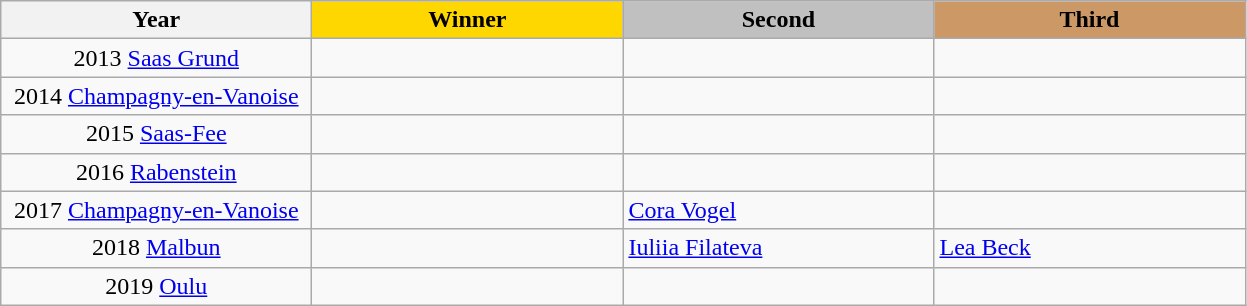<table class="wikitable">
<tr>
<th width = "200">Year</th>
<th width = "200" style="background: gold;">Winner</th>
<th width = "200" style="background: silver;">Second</th>
<th width = "200" style="background: #cc9966;">Third</th>
</tr>
<tr>
<td align="center">2013 <a href='#'>Saas Grund</a></td>
<td></td>
<td></td>
<td></td>
</tr>
<tr>
<td align="center">2014 <a href='#'>Champagny-en-Vanoise</a></td>
<td></td>
<td></td>
<td></td>
</tr>
<tr>
<td align="center">2015 <a href='#'>Saas-Fee</a></td>
<td></td>
<td></td>
<td></td>
</tr>
<tr>
<td align="center">2016 <a href='#'>Rabenstein</a></td>
<td></td>
<td></td>
<td></td>
</tr>
<tr>
<td align="center">2017 <a href='#'>Champagny-en-Vanoise</a></td>
<td> </td>
<td> <a href='#'>Cora Vogel</a></td>
<td> </td>
</tr>
<tr>
<td align="center">2018 <a href='#'>Malbun</a></td>
<td> </td>
<td> <a href='#'>Iuliia Filateva</a></td>
<td> <a href='#'>Lea Beck</a></td>
</tr>
<tr>
<td align="center">2019 <a href='#'>Oulu</a></td>
<td></td>
<td></td>
<td></td>
</tr>
</table>
